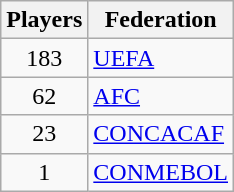<table class="wikitable">
<tr>
<th>Players</th>
<th>Federation</th>
</tr>
<tr>
<td align="center">183</td>
<td><a href='#'>UEFA</a></td>
</tr>
<tr>
<td align="center">62</td>
<td><a href='#'>AFC</a></td>
</tr>
<tr>
<td align="center">23</td>
<td><a href='#'>CONCACAF</a></td>
</tr>
<tr>
<td align="center">1</td>
<td><a href='#'>CONMEBOL</a></td>
</tr>
</table>
